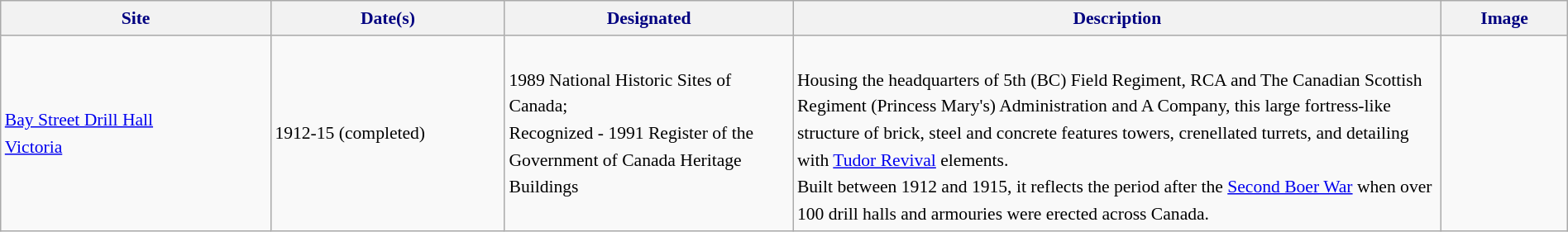<table class="wikitable sortable" style="font-size:90%; width:100%; border:0; text-align:left; line-height:150%;">
<tr>
<th style="background:#f2f2f2; color:navy; width:15%;">Site</th>
<th style="background:#f2f2f2; color:navy; width:13%;">Date(s)</th>
<th style="background:#f2f2f2; color:navy; width:16%;">Designated</th>
<th style="background:#f2f2f2; color:navy; width:36%;" class="unsortable">Description</th>
<th style="background:#f2f2f2; color:navy; width:7%;" class="unsortable">Image</th>
</tr>
<tr>
<td Bay Street Armoury><a href='#'>Bay Street Drill Hall</a><br><a href='#'>Victoria</a><br></td>
<td>1912-15 (completed)</td>
<td>1989 National Historic Sites of Canada;<br>Recognized - 1991 Register of the Government of Canada Heritage Buildings</td>
<td><br>Housing the headquarters of 5th (BC) Field Regiment, RCA and The Canadian Scottish Regiment (Princess Mary's) Administration and A Company, this large fortress-like structure of brick, steel and concrete features towers, crenellated turrets, and detailing with <a href='#'>Tudor Revival</a> elements.<br>
Built between 1912 and 1915, it reflects the period after the <a href='#'>Second Boer War</a> when over 100 drill halls and armouries were erected across Canada.</td>
<td></td>
</tr>
</table>
